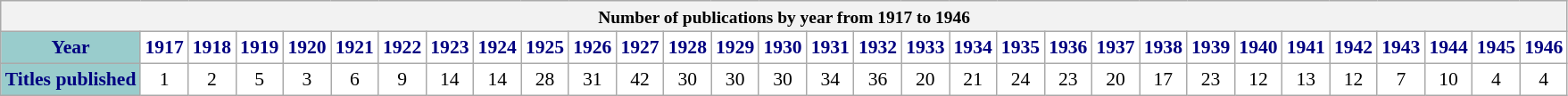<table class="wikitable" style="font-size:90%; border:0; text-align:center; line-height:120%;">
<tr>
<th colspan="31" style="text-align:center;font-size:90%;">Number of publications by year from 1917 to 1946</th>
</tr>
<tr>
<th style="background:#9cc; color:navy; height:17px;">Year</th>
<th style="background:#fff; color:navy;">1917</th>
<th style="background:#fff; color:navy;">1918</th>
<th style="background:#fff; color:navy;">1919</th>
<th style="background:#fff; color:navy;">1920</th>
<th style="background:#fff; color:navy;">1921</th>
<th style="background:#fff; color:navy;">1922</th>
<th style="background:#fff; color:navy;">1923</th>
<th style="background:#fff; color:navy;">1924</th>
<th style="background:#fff; color:navy;">1925</th>
<th style="background:#fff; color:navy;">1926</th>
<th style="background:#fff; color:navy;">1927</th>
<th style="background:#fff; color:navy;">1928</th>
<th style="background:#fff; color:navy;">1929</th>
<th style="background:#fff; color:navy;">1930</th>
<th style="background:#fff; color:navy;">1931</th>
<th style="background:#fff; color:navy;">1932</th>
<th style="background:#fff; color:navy;">1933</th>
<th style="background:#fff; color:navy;">1934</th>
<th style="background:#fff; color:navy;">1935</th>
<th style="background:#fff; color:navy;">1936</th>
<th style="background:#fff; color:navy;">1937</th>
<th style="background:#fff; color:navy;">1938</th>
<th style="background:#fff; color:navy;">1939</th>
<th style="background:#fff; color:navy;">1940</th>
<th style="background:#fff; color:navy;">1941</th>
<th style="background:#fff; color:navy;">1942</th>
<th style="background:#fff; color:navy;">1943</th>
<th style="background:#fff; color:navy;">1944</th>
<th style="background:#fff; color:navy;">1945</th>
<th style="background:#fff; color:navy;">1946</th>
</tr>
<tr style="text-align:center;">
<th style="background:#9cc; color:navy; height:17px;">Titles published</th>
<td style="background:#fff; color:black;">1</td>
<td style="background:#fff; color:black;">2</td>
<td style="background:#fff; color:black;">5</td>
<td style="background:#fff; color:black;">3</td>
<td style="background:#fff; color:black;">6</td>
<td style="background:#fff; color:black;">9</td>
<td style="background:#fff; color:black;">14</td>
<td style="background:#fff; color:black;">14</td>
<td style="background:#fff; color:black;">28</td>
<td style="background:#fff; color:black;">31</td>
<td style="background:#fff; color:black;">42</td>
<td style="background:#fff; color:black;">30</td>
<td style="background:#fff; color:black;">30</td>
<td style="background:#fff; color:black;">30</td>
<td style="background:#fff; color:black;">34</td>
<td style="background:#fff; color:black;">36</td>
<td style="background:#fff; color:black;">20</td>
<td style="background:#fff; color:black;">21</td>
<td style="background:#fff; color:black;">24</td>
<td style="background:#fff; color:black;">23</td>
<td style="background:#fff; color:black;">20</td>
<td style="background:#fff; color:black;">17</td>
<td style="background:#fff; color:black;">23</td>
<td style="background:#fff; color:black;">12</td>
<td style="background:#fff; color:black;">13</td>
<td style="background:#fff; color:black;">12</td>
<td style="background:#fff; color:black;">7</td>
<td style="background:#fff; color:black;">10</td>
<td style="background:#fff; color:black;">4</td>
<td style="background:#fff; color:black;">4</td>
</tr>
</table>
